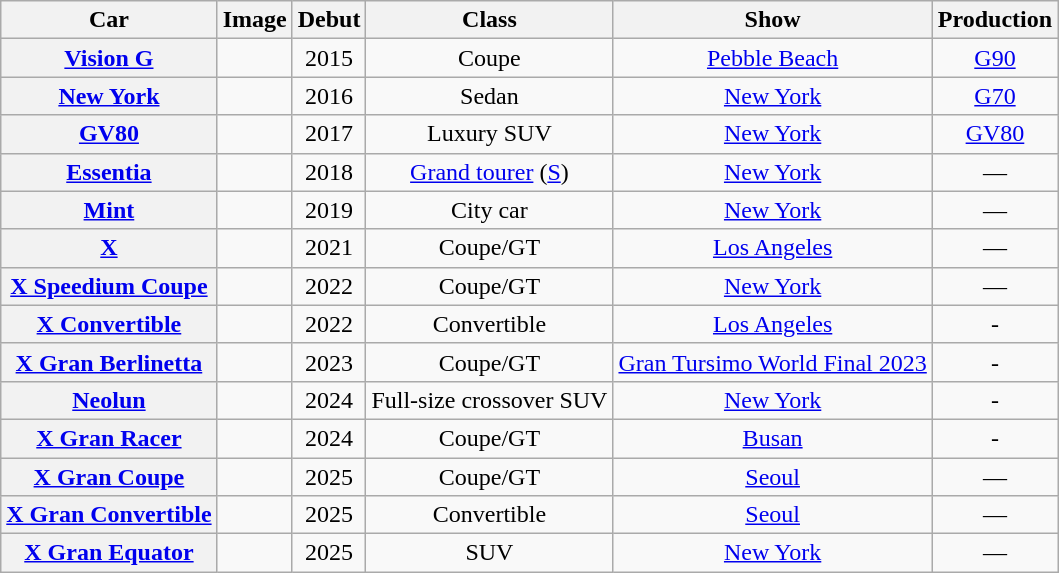<table class="wikitable sortable" style="text-align:center;">
<tr>
<th>Car</th>
<th class="unsortable">Image</th>
<th>Debut</th>
<th>Class</th>
<th>Show</th>
<th>Production</th>
</tr>
<tr>
<th><a href='#'>Vision G</a></th>
<td></td>
<td>2015</td>
<td>Coupe</td>
<td><a href='#'>Pebble Beach</a></td>
<td><a href='#'>G90</a></td>
</tr>
<tr>
<th><a href='#'>New York</a></th>
<td></td>
<td>2016</td>
<td>Sedan</td>
<td><a href='#'>New York</a></td>
<td><a href='#'>G70</a></td>
</tr>
<tr>
<th><a href='#'>GV80</a></th>
<td></td>
<td>2017</td>
<td>Luxury SUV</td>
<td><a href='#'>New York</a></td>
<td><a href='#'>GV80</a></td>
</tr>
<tr>
<th><a href='#'>Essentia</a></th>
<td></td>
<td>2018</td>
<td><a href='#'>Grand tourer</a> (<a href='#'>S</a>)</td>
<td><a href='#'>New York</a></td>
<td>—</td>
</tr>
<tr>
<th><a href='#'>Mint</a></th>
<td></td>
<td>2019</td>
<td>City car</td>
<td><a href='#'>New York</a></td>
<td>—</td>
</tr>
<tr>
<th><a href='#'>X</a></th>
<td></td>
<td>2021</td>
<td>Coupe/GT</td>
<td><a href='#'>Los Angeles</a></td>
<td>—</td>
</tr>
<tr>
<th><a href='#'>X Speedium Coupe</a></th>
<td></td>
<td>2022</td>
<td>Coupe/GT</td>
<td><a href='#'>New York</a></td>
<td>—</td>
</tr>
<tr>
<th><a href='#'>X Convertible</a></th>
<td></td>
<td>2022</td>
<td>Convertible</td>
<td><a href='#'>Los Angeles</a></td>
<td>-</td>
</tr>
<tr>
<th><a href='#'>X Gran Berlinetta</a></th>
<td></td>
<td>2023</td>
<td>Coupe/GT</td>
<td><a href='#'>Gran Tursimo World Final 2023</a></td>
<td>-</td>
</tr>
<tr>
<th><a href='#'>Neolun</a></th>
<td></td>
<td>2024</td>
<td>Full-size crossover SUV</td>
<td><a href='#'>New York</a></td>
<td>-</td>
</tr>
<tr>
<th><a href='#'>X Gran Racer</a></th>
<td></td>
<td>2024</td>
<td>Coupe/GT</td>
<td><a href='#'>Busan</a></td>
<td>-</td>
</tr>
<tr>
<th><a href='#'>X Gran Coupe</a></th>
<td></td>
<td>2025</td>
<td>Coupe/GT</td>
<td><a href='#'>Seoul</a></td>
<td>—</td>
</tr>
<tr>
<th><a href='#'>X Gran Convertible</a></th>
<td></td>
<td>2025</td>
<td>Convertible</td>
<td><a href='#'>Seoul</a></td>
<td>—</td>
</tr>
<tr>
<th><a href='#'>X Gran Equator</a></th>
<td></td>
<td>2025</td>
<td>SUV</td>
<td><a href='#'>New York</a></td>
<td>—</td>
</tr>
</table>
